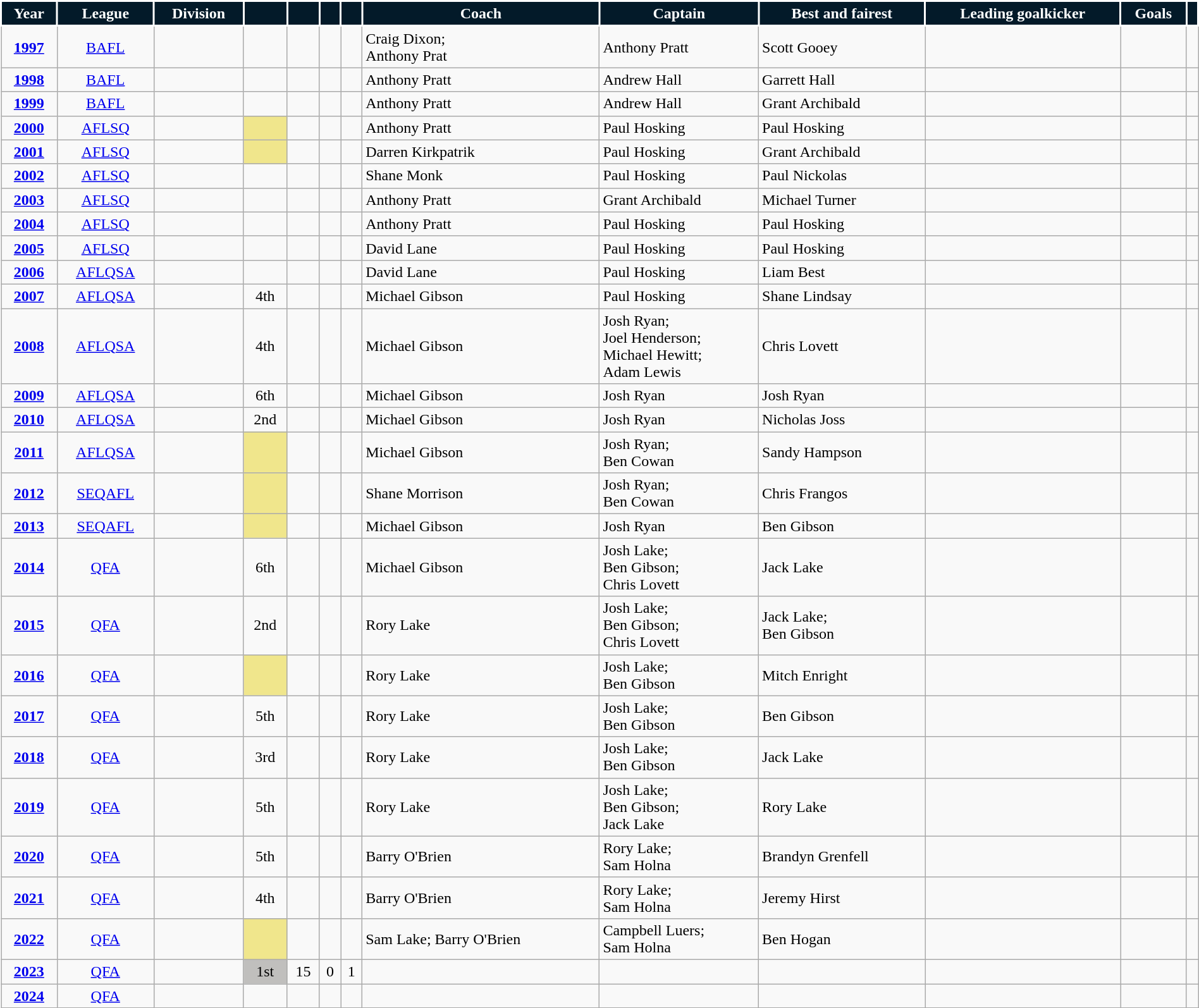<table class="wikitable"; style="width:100%;">
<tr>
<th style="background:#031A29; color:#FFFFFF; border:solid #FFFFFF 2px">Year</th>
<th style="background:#031A29; color:#FFFFFF; border:solid #FFFFFF 2px">League</th>
<th style="background:#031A29; color:#FFFFFF; border:solid #FFFFFF 2px">Division</th>
<th style="background:#031A29; color:#FFFFFF; border:solid #FFFFFF 2px"></th>
<th style="background:#031A29; color:#FFFFFF; border:solid #FFFFFF 2px"></th>
<th style="background:#031A29; color:#FFFFFF; border:solid #FFFFFF 2px"></th>
<th style="background:#031A29; color:#FFFFFF; border:solid #FFFFFF 2px"></th>
<th style="background:#031A29; color:#FFFFFF; border:solid #FFFFFF 2px">Coach</th>
<th style="background:#031A29; color:#FFFFFF; border:solid #FFFFFF 2px">Captain</th>
<th style="background:#031A29; color:#FFFFFF; border:solid #FFFFFF 2px">Best and fairest</th>
<th style="background:#031A29; color:#FFFFFF; border:solid #FFFFFF 2px">Leading goalkicker</th>
<th style="background:#031A29; color:#FFFFFF; border:solid #FFFFFF 2px">Goals</th>
<th style="background:#031A29; color:#FFFFFF; border:solid #FFFFFF 2px"></th>
</tr>
<tr>
<td align="center"><strong><a href='#'>1997</a></strong></td>
<td align="center"><a href='#'>BAFL</a></td>
<td align="center"></td>
<td align="center"></td>
<td align="center"></td>
<td align="center"></td>
<td align="center"></td>
<td>Craig Dixon; <br> Anthony Prat</td>
<td>Anthony Pratt</td>
<td>Scott Gooey</td>
<td></td>
<td align="center"></td>
<td align="center"></td>
</tr>
<tr>
<td align="center"><strong><a href='#'>1998</a></strong></td>
<td align="center"><a href='#'>BAFL</a></td>
<td align="center"></td>
<td align="center"></td>
<td align="center"></td>
<td align="center"></td>
<td align="center"></td>
<td>Anthony Pratt</td>
<td>Andrew Hall</td>
<td>Garrett Hall</td>
<td></td>
<td align="center"></td>
<td align="center"></td>
</tr>
<tr>
<td align="center"><strong><a href='#'>1999</a></strong></td>
<td align="center"><a href='#'>BAFL</a></td>
<td align="center"></td>
<td align="center"></td>
<td align="center"></td>
<td align="center"></td>
<td align="center"></td>
<td>Anthony Pratt</td>
<td>Andrew Hall</td>
<td>Grant Archibald</td>
<td></td>
<td align="center"></td>
<td align="center"></td>
</tr>
<tr>
<td align="center"><strong><a href='#'>2000</a></strong></td>
<td align="center"><a href='#'>AFLSQ</a></td>
<td align="center"></td>
<td style=background:#F0E68C; align="center"></td>
<td align="center"></td>
<td align="center"></td>
<td align="center"></td>
<td>Anthony Pratt</td>
<td>Paul Hosking</td>
<td>Paul Hosking</td>
<td></td>
<td align="center"></td>
<td align="center"></td>
</tr>
<tr>
<td align="center"><strong><a href='#'>2001</a></strong></td>
<td align="center"><a href='#'>AFLSQ</a></td>
<td align="center"></td>
<td style=background:#F0E68C; align="center"></td>
<td align="center"></td>
<td align="center"></td>
<td align="center"></td>
<td>Darren Kirkpatrik</td>
<td>Paul Hosking</td>
<td>Grant Archibald</td>
<td></td>
<td align="center"></td>
<td align="center"></td>
</tr>
<tr>
<td align="center"><strong><a href='#'>2002</a></strong></td>
<td align="center"><a href='#'>AFLSQ</a></td>
<td align="center"></td>
<td align="center"></td>
<td align="center"></td>
<td align="center"></td>
<td align="center"></td>
<td>Shane Monk</td>
<td>Paul Hosking</td>
<td>Paul Nickolas</td>
<td></td>
<td align="center"></td>
<td align="center"></td>
</tr>
<tr>
<td align="center"><strong><a href='#'>2003</a></strong></td>
<td align="center"><a href='#'>AFLSQ</a></td>
<td align="center"></td>
<td align="center"></td>
<td align="center"></td>
<td align="center"></td>
<td align="center"></td>
<td>Anthony Pratt</td>
<td>Grant Archibald</td>
<td>Michael Turner</td>
<td></td>
<td align="center"></td>
<td align="center"></td>
</tr>
<tr>
<td align="center"><strong><a href='#'>2004</a></strong></td>
<td align="center"><a href='#'>AFLSQ</a></td>
<td align="center"></td>
<td align="center"></td>
<td align="center"></td>
<td align="center"></td>
<td align="center"></td>
<td>Anthony Pratt</td>
<td>Paul Hosking</td>
<td>Paul Hosking</td>
<td></td>
<td align="center"></td>
<td align="center"></td>
</tr>
<tr>
<td align="center"><strong><a href='#'>2005</a></strong></td>
<td align="center"><a href='#'>AFLSQ</a></td>
<td align="center"></td>
<td align="center"></td>
<td align="center"></td>
<td align="center"></td>
<td align="center"></td>
<td>David Lane</td>
<td>Paul Hosking</td>
<td>Paul Hosking</td>
<td></td>
<td align="center"></td>
<td align="center"></td>
</tr>
<tr>
<td align="center"><strong><a href='#'>2006</a></strong></td>
<td align="center"><a href='#'>AFLQSA</a></td>
<td align="center"></td>
<td align="center"></td>
<td align="center"></td>
<td align="center"></td>
<td align="center"></td>
<td>David Lane</td>
<td>Paul Hosking</td>
<td>Liam Best</td>
<td></td>
<td align="center"></td>
<td align="center"></td>
</tr>
<tr>
<td align="center"><strong><a href='#'>2007</a></strong></td>
<td align="center"><a href='#'>AFLQSA</a></td>
<td align="center"></td>
<td align="center">4th</td>
<td align="center"></td>
<td align="center"></td>
<td align="center"></td>
<td>Michael Gibson</td>
<td>Paul Hosking</td>
<td>Shane Lindsay</td>
<td></td>
<td align="center"></td>
<td align="center"></td>
</tr>
<tr>
<td align="center"><strong><a href='#'>2008</a></strong></td>
<td align="center"><a href='#'>AFLQSA</a></td>
<td align="center"></td>
<td align="center">4th</td>
<td align="center"></td>
<td align="center"></td>
<td align="center"></td>
<td>Michael Gibson</td>
<td>Josh Ryan; <br> Joel Henderson; <br> Michael Hewitt; <br> Adam Lewis</td>
<td>Chris Lovett</td>
<td></td>
<td align="center"></td>
<td align="center"></td>
</tr>
<tr>
<td align="center"><strong><a href='#'>2009</a></strong></td>
<td align="center"><a href='#'>AFLQSA</a></td>
<td align="center"></td>
<td align="center">6th</td>
<td align="center"></td>
<td align="center"></td>
<td align="center"></td>
<td>Michael Gibson</td>
<td>Josh Ryan</td>
<td>Josh Ryan</td>
<td></td>
<td align="center"></td>
<td align="center"></td>
</tr>
<tr>
<td align="center"><strong><a href='#'>2010</a></strong></td>
<td align="center"><a href='#'>AFLQSA</a></td>
<td align="center"></td>
<td align="center">2nd</td>
<td align="center"></td>
<td align="center"></td>
<td align="center"></td>
<td>Michael Gibson</td>
<td>Josh Ryan</td>
<td>Nicholas Joss</td>
<td></td>
<td align="center"></td>
<td align="center"></td>
</tr>
<tr>
<td align="center"><strong><a href='#'>2011</a></strong></td>
<td align="center"><a href='#'>AFLQSA</a></td>
<td align="center"></td>
<td style=background:#F0E68C; align="center"></td>
<td align="center"></td>
<td align="center"></td>
<td align="center"></td>
<td>Michael Gibson</td>
<td>Josh Ryan; <br> Ben Cowan</td>
<td>Sandy Hampson</td>
<td></td>
<td align="center"></td>
<td align="center"></td>
</tr>
<tr>
<td align="center"><strong><a href='#'>2012</a></strong></td>
<td align="center"><a href='#'>SEQAFL</a></td>
<td align="center"></td>
<td style=background:#F0E68C; align="center"></td>
<td align="center"></td>
<td align="center"></td>
<td align="center"></td>
<td>Shane Morrison</td>
<td>Josh Ryan; <br> Ben Cowan</td>
<td>Chris Frangos</td>
<td></td>
<td align="center"></td>
<td align="center"></td>
</tr>
<tr>
<td align="center"><strong><a href='#'>2013</a></strong></td>
<td align="center"><a href='#'>SEQAFL</a></td>
<td align="center"></td>
<td style=background:#F0E68C; align="center"></td>
<td align="center"></td>
<td align="center"></td>
<td align="center"></td>
<td>Michael Gibson</td>
<td>Josh Ryan</td>
<td>Ben Gibson</td>
<td></td>
<td align="center"></td>
<td align="center"></td>
</tr>
<tr>
<td align="center"><strong><a href='#'>2014</a></strong></td>
<td align="center"><a href='#'>QFA</a></td>
<td align="center"></td>
<td align="center">6th</td>
<td align="center"></td>
<td align="center"></td>
<td align="center"></td>
<td>Michael Gibson</td>
<td>Josh Lake; <br> Ben Gibson; <br> Chris Lovett</td>
<td>Jack Lake</td>
<td></td>
<td align="center"></td>
<td align="center"></td>
</tr>
<tr>
<td align="center"><strong><a href='#'>2015</a></strong></td>
<td align="center"><a href='#'>QFA</a></td>
<td align="center"></td>
<td align="center">2nd</td>
<td align="center"></td>
<td align="center"></td>
<td align="center"></td>
<td>Rory Lake</td>
<td>Josh Lake; <br> Ben Gibson; <br> Chris Lovett</td>
<td>Jack Lake; <br> Ben Gibson</td>
<td></td>
<td align="center"></td>
<td align="center"></td>
</tr>
<tr>
<td align="center"><strong><a href='#'>2016</a></strong></td>
<td align="center"><a href='#'>QFA</a></td>
<td align="center"></td>
<td style=background:#F0E68C; align="center"></td>
<td align="center"></td>
<td align="center"></td>
<td align="center"></td>
<td>Rory Lake</td>
<td>Josh Lake; <br> Ben Gibson</td>
<td>Mitch Enright</td>
<td></td>
<td align="center"></td>
<td align="center"></td>
</tr>
<tr>
<td align="center"><strong><a href='#'>2017</a></strong></td>
<td align="center"><a href='#'>QFA</a></td>
<td align="center"></td>
<td align="center">5th</td>
<td align="center"></td>
<td align="center"></td>
<td align="center"></td>
<td>Rory Lake</td>
<td>Josh Lake; <br> Ben Gibson</td>
<td>Ben Gibson</td>
<td></td>
<td align="center"></td>
<td align="center"></td>
</tr>
<tr>
<td align="center"><strong><a href='#'>2018</a></strong></td>
<td align="center"><a href='#'>QFA</a></td>
<td align="center"></td>
<td align="center">3rd</td>
<td align="center"></td>
<td align="center"></td>
<td align="center"></td>
<td>Rory Lake</td>
<td>Josh Lake; <br> Ben Gibson</td>
<td>Jack Lake</td>
<td></td>
<td align="center"></td>
<td align="center"></td>
</tr>
<tr>
<td align="center"><strong><a href='#'>2019</a></strong></td>
<td align="center"><a href='#'>QFA</a></td>
<td align="center"></td>
<td align="center">5th</td>
<td align="center"></td>
<td align="center"></td>
<td align="center"></td>
<td>Rory Lake</td>
<td>Josh Lake; <br> Ben Gibson; <br> Jack Lake</td>
<td>Rory Lake</td>
<td></td>
<td align="center"></td>
<td align="center"></td>
</tr>
<tr>
<td align="center"><strong><a href='#'>2020</a></strong></td>
<td align="center"><a href='#'>QFA</a></td>
<td align="center"></td>
<td align="center">5th</td>
<td align="center"></td>
<td align="center"></td>
<td align="center"></td>
<td>Barry O'Brien</td>
<td>Rory Lake; <br> Sam Holna</td>
<td>Brandyn Grenfell</td>
<td></td>
<td align="center"></td>
<td align="center"></td>
</tr>
<tr>
<td align="center"><strong><a href='#'>2021</a></strong></td>
<td align="center"><a href='#'>QFA</a></td>
<td align="center"></td>
<td align="center">4th</td>
<td align="center"></td>
<td align="center"></td>
<td align="center"></td>
<td>Barry O'Brien</td>
<td>Rory Lake; <br> Sam Holna</td>
<td>Jeremy Hirst</td>
<td></td>
<td align="center"></td>
<td align="center"></td>
</tr>
<tr>
<td align="center"><strong><a href='#'>2022</a></strong></td>
<td align="center"><a href='#'>QFA</a></td>
<td align="center"></td>
<td style=background:#F0E68C; align="center"></td>
<td align="center"></td>
<td align="center"></td>
<td align="center"></td>
<td>Sam Lake; Barry O'Brien</td>
<td>Campbell Luers; <br> Sam Holna</td>
<td>Ben Hogan</td>
<td></td>
<td align="center"></td>
<td align="center"></td>
</tr>
<tr>
<td align="center"><strong><a href='#'>2023</a></strong></td>
<td align="center"><a href='#'>QFA</a></td>
<td align="center"></td>
<td style=background:#C0BFBD; align="center">1st</td>
<td align="center">15</td>
<td align="center">0</td>
<td align="center">1</td>
<td></td>
<td></td>
<td></td>
<td></td>
<td align="center"></td>
<td align="center"></td>
</tr>
<tr>
<td align="center"><strong><a href='#'>2024</a></strong></td>
<td align="center"><a href='#'>QFA</a></td>
<td align="center"></td>
<td align="center"></td>
<td align="center"></td>
<td align="center"></td>
<td align="center"></td>
<td></td>
<td></td>
<td></td>
<td></td>
<td align="center"></td>
<td align="center"></td>
</tr>
</table>
